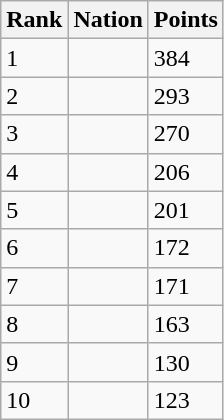<table class="wikitable">
<tr>
<th>Rank</th>
<th>Nation</th>
<th>Points</th>
</tr>
<tr>
<td>1</td>
<td></td>
<td>384</td>
</tr>
<tr>
<td>2</td>
<td></td>
<td>293</td>
</tr>
<tr>
<td>3</td>
<td></td>
<td>270</td>
</tr>
<tr>
<td>4</td>
<td></td>
<td>206</td>
</tr>
<tr>
<td>5</td>
<td></td>
<td>201</td>
</tr>
<tr>
<td>6</td>
<td></td>
<td>172</td>
</tr>
<tr>
<td>7</td>
<td></td>
<td>171</td>
</tr>
<tr>
<td>8</td>
<td></td>
<td>163</td>
</tr>
<tr>
<td>9</td>
<td></td>
<td>130</td>
</tr>
<tr>
<td>10</td>
<td></td>
<td>123</td>
</tr>
</table>
